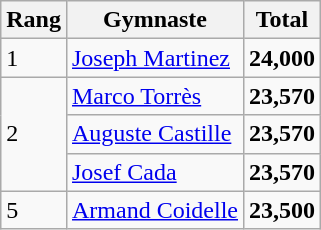<table class="wikitable">
<tr>
<th>Rang</th>
<th>Gymnaste</th>
<th>Total</th>
</tr>
<tr>
<td>1</td>
<td> <a href='#'>Joseph Martinez</a></td>
<td><strong>24,000</strong></td>
</tr>
<tr>
<td rowspan="3">2</td>
<td> <a href='#'>Marco Torrès</a></td>
<td><strong>23,570</strong></td>
</tr>
<tr>
<td> <a href='#'>Auguste Castille</a></td>
<td><strong>23,570</strong></td>
</tr>
<tr>
<td> <a href='#'>Josef Cada</a></td>
<td><strong>23,570</strong></td>
</tr>
<tr>
<td>5</td>
<td> <a href='#'>Armand Coidelle</a></td>
<td><strong>23,500</strong></td>
</tr>
</table>
